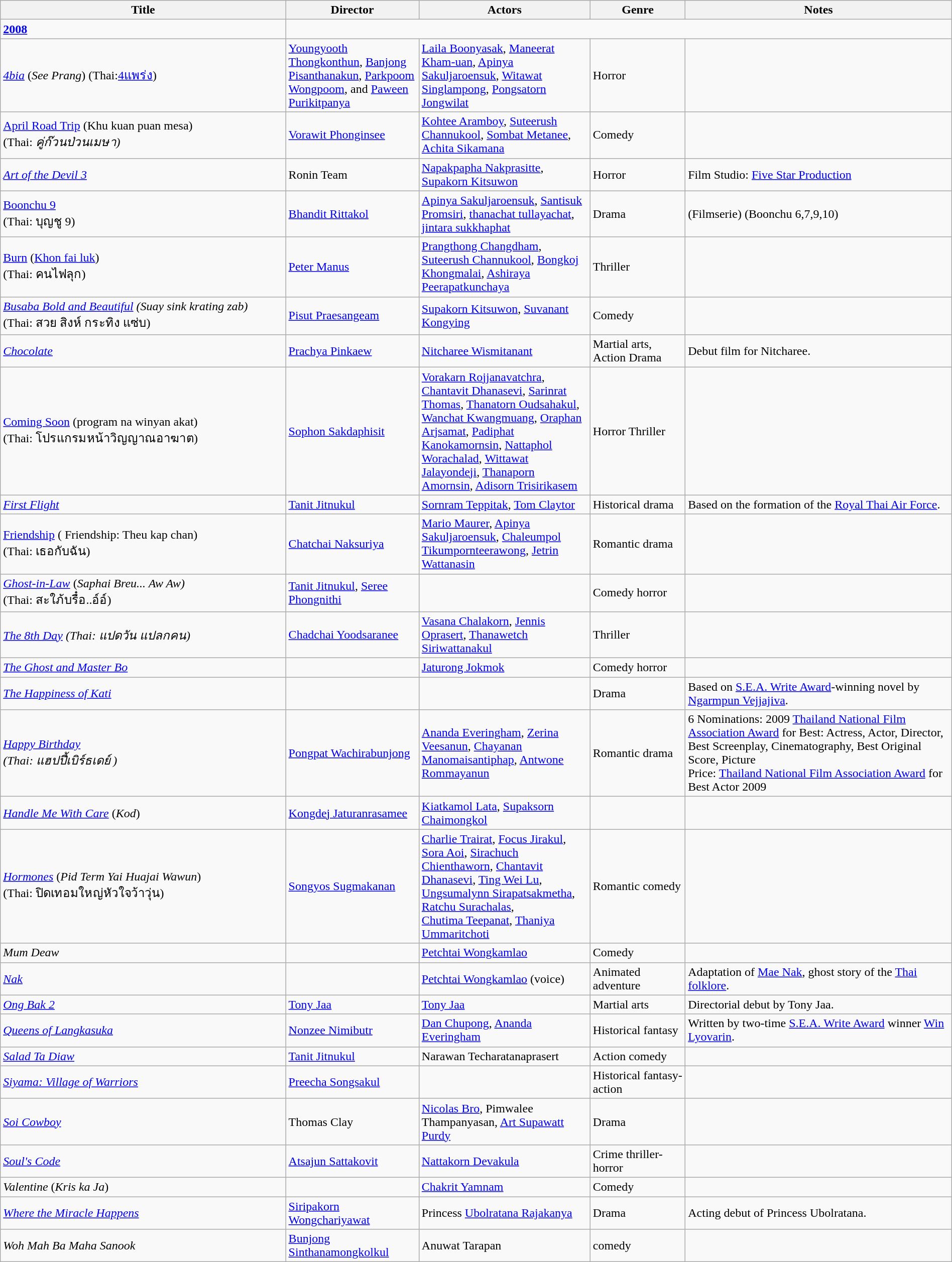<table class="wikitable sortable" style="width:100%;">
<tr>
<th style="width:30%;">Title</th>
<th style="width:14%;">Director</th>
<th style="width:18%;">Actors</th>
<th style="width:10%;">Genre</th>
<th style="width:28%;">Notes</th>
</tr>
<tr>
<td><strong><a href='#'>2008</a></strong></td>
</tr>
<tr>
<td><em><a href='#'>4bia</a></em> (<em>See Prang</em>) (Thai:<a href='#'>4แพร่ง</a>)</td>
<td><a href='#'>Youngyooth Thongkonthun</a>, <a href='#'>Banjong Pisanthanakun</a>, <a href='#'>Parkpoom Wongpoom</a>, and <a href='#'>Paween Purikitpanya</a></td>
<td><a href='#'>Laila Boonyasak</a>, <a href='#'>Maneerat Kham-uan</a>, <a href='#'>Apinya Sakuljaroensuk</a>, <a href='#'>Witawat Singlampong</a>, <a href='#'>Pongsatorn Jongwilat</a></td>
<td>Horror</td>
<td></td>
</tr>
<tr>
<td><a href='#'>April Road Trip</a> (Khu kuan puan mesa)<br>(Thai: <em>คู่ก๊วนป่วนเมษา)</em></td>
<td><a href='#'>Vorawit Phonginsee</a></td>
<td><a href='#'>Kohtee Aramboy</a>, <a href='#'>Suteerush Channukool</a>, <a href='#'>Sombat Metanee</a>, <a href='#'>Achita Sikamana</a></td>
<td>Comedy</td>
<td></td>
</tr>
<tr>
<td><em><a href='#'>Art of the Devil 3</a></em></td>
<td>Ronin Team</td>
<td><a href='#'>Napakpapha Nakprasitte</a>, <a href='#'>Supakorn Kitsuwon</a></td>
<td>Horror</td>
<td>Film Studio: <a href='#'>Five Star Production</a></td>
</tr>
<tr>
<td><a href='#'>Boonchu 9</a><br>(Thai: บุญชู 9)</td>
<td><a href='#'>Bhandit Rittakol</a></td>
<td><a href='#'>Apinya Sakuljaroensuk</a>, <a href='#'>Santisuk Promsiri</a>, <a href='#'>thanachat tullayachat</a>, <a href='#'>jintara sukkhaphat</a></td>
<td>Drama</td>
<td>(Filmserie) (Boonchu 6,7,9,10)</td>
</tr>
<tr>
<td><a href='#'>Burn</a> (<a href='#'>Khon fai luk</a>)<br>(Thai: คนไฟลุก)</td>
<td><a href='#'>Peter Manus</a></td>
<td><a href='#'>Prangthong Changdham</a>, <a href='#'>Suteerush Channukool</a>, <a href='#'>Bongkoj Khongmalai</a>, <a href='#'>Ashiraya Peerapatkunchaya</a></td>
<td>Thriller</td>
<td></td>
</tr>
<tr>
<td><em><a href='#'>Busaba Bold and Beautiful</a> (Suay sink krating zab)</em><br>(Thai: สวย สิงห์ กระทิง แซ่บ)</td>
<td><a href='#'>Pisut Praesangeam</a></td>
<td><a href='#'>Supakorn Kitsuwon</a>, <a href='#'>Suvanant Kongying</a></td>
<td>Comedy</td>
<td></td>
</tr>
<tr>
<td><em><a href='#'>Chocolate</a></em></td>
<td><a href='#'>Prachya Pinkaew</a></td>
<td><a href='#'>Nitcharee Wismitanant</a></td>
<td>Martial arts,<br>Action Drama</td>
<td>Debut film for Nitcharee.</td>
</tr>
<tr>
<td><a href='#'>Coming Soon</a> (program na winyan akat)<br>(Thai: โปรแกรมหน้าวิญญาณอาฆาต)</td>
<td><a href='#'>Sophon Sakdaphisit</a></td>
<td><a href='#'>Vorakarn Rojjanavatchra</a>, <a href='#'>Chantavit Dhanasevi</a>, <a href='#'>Sarinrat Thomas</a>, <a href='#'>Thanatorn Oudsahakul</a>, <a href='#'>Wanchat Kwangmuang</a>, <a href='#'>Oraphan Arjsamat</a>, <a href='#'>Padiphat Kanokamornsin</a>, <a href='#'>Nattaphol Worachalad</a>, <a href='#'>Wittawat Jalayondeji</a>, <a href='#'>Thanaporn Amornsin</a>, <a href='#'>Adisorn Trisirikasem</a></td>
<td>Horror Thriller</td>
<td></td>
</tr>
<tr>
<td><em><a href='#'>First Flight</a></em></td>
<td><a href='#'>Tanit Jitnukul</a></td>
<td><a href='#'>Sornram Teppitak</a>, <a href='#'>Tom Claytor</a></td>
<td>Historical drama</td>
<td>Based on the formation of the <a href='#'>Royal Thai Air Force</a>.</td>
</tr>
<tr>
<td><a href='#'>Friendship</a> ( Friendship: Theu kap chan)<br>(Thai: เธอกับฉัน)</td>
<td><a href='#'>Chatchai Naksuriya</a></td>
<td><a href='#'>Mario Maurer</a>, <a href='#'>Apinya Sakuljaroensuk</a>, <a href='#'>Chaleumpol Tikumpornteerawong</a>, <a href='#'>Jetrin Wattanasin</a></td>
<td>Romantic drama</td>
<td></td>
</tr>
<tr>
<td><em><a href='#'>Ghost-in-Law</a></em> (<em>Saphai Breu... Aw Aw)</em><br>(Thai: สะใภ้บรื๋อ..อ์อ์)</td>
<td><a href='#'>Tanit Jitnukul</a>, <a href='#'>Seree Phongnithi</a></td>
<td></td>
<td>Comedy horror</td>
<td></td>
</tr>
<tr>
<td><em><a href='#'>The 8th Day</a>  (Thai: แปดวัน แปลกคน)</em></td>
<td><a href='#'>Chadchai Yoodsaranee</a></td>
<td><a href='#'>Vasana Chalakorn</a>, <a href='#'>Jennis Oprasert</a>, <a href='#'>Thanawetch Siriwattanakul</a></td>
<td>Thriller</td>
<td></td>
</tr>
<tr>
<td><em><a href='#'>The Ghost and Master Bo</a></em></td>
<td></td>
<td><a href='#'>Jaturong Jokmok</a></td>
<td>Comedy horror</td>
<td></td>
</tr>
<tr>
<td><em><a href='#'>The Happiness of Kati</a></em></td>
<td></td>
<td></td>
<td>Drama</td>
<td>Based on <a href='#'>S.E.A. Write Award</a>-winning novel by <a href='#'>Ngarmpun Vejjajiva</a>.</td>
</tr>
<tr>
<td><em><a href='#'>Happy Birthday</a></em><br><em>(Thai: แฮปปี้เบิร์ธเดย์ )</em></td>
<td><a href='#'>Pongpat Wachirabunjong</a></td>
<td><a href='#'>Ananda Everingham</a>, <a href='#'>Zerina Veesanun</a>, <a href='#'>Chayanan Manomaisantiphap</a>, <a href='#'>Antwone Rommayanun</a></td>
<td>Romantic drama</td>
<td>6 Nominations: 2009 <a href='#'>Thailand National Film Association Award</a> for Best: Actress, Actor, Director, Best Screenplay, Cinematography, Best Original Score, Picture<br>Price: <a href='#'>Thailand National Film Association Award</a> for Best Actor 2009</td>
</tr>
<tr>
<td><em><a href='#'>Handle Me With Care</a></em> (<em>Kod</em>)</td>
<td><a href='#'>Kongdej Jaturanrasamee</a></td>
<td><a href='#'>Kiatkamol Lata</a>, <a href='#'>Supaksorn Chaimongkol</a></td>
<td></td>
</tr>
<tr>
<td><em><a href='#'>Hormones</a></em> (<em>Pid Term Yai Huajai Wawun</em>)<br>(Thai: ปิดเทอมใหญ่หัวใจว้าวุ่น)</td>
<td><a href='#'>Songyos Sugmakanan</a></td>
<td><a href='#'>Charlie Trairat</a>, <a href='#'>Focus Jirakul</a>, <a href='#'>Sora Aoi</a>, <a href='#'>Sirachuch Chienthaworn</a>, <a href='#'>Chantavit Dhanasevi</a>, <a href='#'>Ting Wei Lu</a>, <a href='#'>Ungsumalynn Sirapatsakmetha</a>, <a href='#'>Ratchu Surachalas</a>,<br><a href='#'>Chutima Teepanat</a>, <a href='#'>Thaniya Ummaritchoti</a></td>
<td>Romantic comedy</td>
<td></td>
</tr>
<tr>
<td><em>Mum Deaw</em></td>
<td></td>
<td><a href='#'>Petchtai Wongkamlao</a></td>
<td>Comedy</td>
<td></td>
</tr>
<tr>
<td><em><a href='#'>Nak</a></em></td>
<td></td>
<td><a href='#'>Petchtai Wongkamlao</a> (voice)</td>
<td>Animated adventure</td>
<td>Adaptation of <a href='#'>Mae Nak</a>, ghost story of the <a href='#'>Thai folklore</a>.</td>
</tr>
<tr>
<td><em><a href='#'>Ong Bak 2</a></em></td>
<td><a href='#'>Tony Jaa</a></td>
<td><a href='#'>Tony Jaa</a></td>
<td>Martial arts</td>
<td>Directorial debut by Tony Jaa.</td>
</tr>
<tr>
<td><em><a href='#'>Queens of Langkasuka</a></em></td>
<td><a href='#'>Nonzee Nimibutr</a></td>
<td><a href='#'>Dan Chupong</a>, <a href='#'>Ananda Everingham</a></td>
<td>Historical fantasy</td>
<td>Written by two-time <a href='#'>S.E.A. Write Award</a> winner <a href='#'>Win Lyovarin</a>.</td>
</tr>
<tr>
<td><em><a href='#'>Salad Ta Diaw</a></em></td>
<td><a href='#'>Tanit Jitnukul</a></td>
<td>Narawan Techaratanaprasert</td>
<td>Action comedy</td>
<td></td>
</tr>
<tr>
<td><em><a href='#'>Siyama: Village of Warriors</a></em></td>
<td><a href='#'>Preecha Songsakul</a></td>
<td></td>
<td>Historical fantasy-action</td>
<td></td>
</tr>
<tr>
<td><em><a href='#'>Soi Cowboy</a></em></td>
<td>Thomas Clay</td>
<td><a href='#'>Nicolas Bro</a>, Pimwalee Thampanyasan, <a href='#'>Art Supawatt Purdy</a></td>
<td>Drama</td>
<td></td>
</tr>
<tr>
<td><em><a href='#'>Soul's Code</a></em></td>
<td><a href='#'>Atsajun Sattakovit</a></td>
<td><a href='#'>Nattakorn Devakula</a></td>
<td>Crime thriller-horror</td>
<td></td>
</tr>
<tr>
<td><em>Valentine</em> (<em>Kris ka Ja</em>)</td>
<td></td>
<td><a href='#'>Chakrit Yamnam</a></td>
<td>Comedy</td>
<td></td>
</tr>
<tr>
<td><em><a href='#'>Where the Miracle Happens</a></em></td>
<td><a href='#'>Siripakorn Wongchariyawat</a></td>
<td>Princess <a href='#'>Ubolratana Rajakanya</a></td>
<td>Drama</td>
<td>Acting debut of Princess Ubolratana.</td>
</tr>
<tr>
<td><em>Woh Mah Ba Maha Sanook</em></td>
<td><a href='#'>Bunjong Sinthanamongkolkul</a></td>
<td>Anuwat Tarapan</td>
<td>comedy</td>
<td></td>
</tr>
</table>
